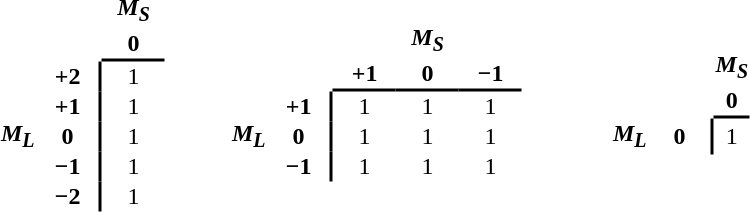<table>
<tr>
<td width="150px"><br><table cellspacing="0">
<tr>
<td colspan="2"> </td>
<th align="center"><em>M</em><sub><em>S</em></sub></th>
</tr>
<tr>
<th colspan="2"> </th>
<th align="center" width="40px" style="border-bottom: 2px solid windowtext">0</th>
</tr>
<tr>
<th rowspan="5" valign="center"><em>M<sub>L</sub></em></th>
<th align="center" width="40px" style="border-right: 2px solid windowtext">+2</th>
<td align="center">1</td>
</tr>
<tr>
<th align="center" style="border-right: 2px solid windowtext">+1</th>
<td align="center">1</td>
</tr>
<tr>
<th align="center" style="border-right: 2px solid windowtext">0</th>
<td align="center">1</td>
</tr>
<tr>
<th align="center" style="border-right: 2px solid windowtext">−1</th>
<td align="center">1</td>
</tr>
<tr>
<th align="center" style="border-right: 2px solid windowtext">−2</th>
<td align="center">1</td>
</tr>
</table>
</td>
<td width="250px"><br><table cellspacing="0">
<tr>
<td colspan="2"> </td>
<th colspan="3" align="center"><em>M<sub>S</sub></em></th>
</tr>
<tr>
<th colspan="2"> </th>
<th align="center" width="40px" style="border-bottom: 2px solid windowtext">+1</th>
<th align="center" width="40px" style="border-bottom: 2px solid windowtext">0</th>
<th align="center" width="40px" style="border-bottom: 2px solid windowtext">−1</th>
</tr>
<tr>
<th rowspan="3" valign="center"><em>M<sub>L</sub></em></th>
<th align="center"  width="40px" style="border-right: 2px solid windowtext">+1</th>
<td align="center">1</td>
<td align="center">1</td>
<td align="center">1</td>
</tr>
<tr>
<th align="center" style="border-right: 2px solid windowtext">0</th>
<td align="center">1</td>
<td align="center">1</td>
<td align="center">1</td>
</tr>
<tr>
<th align="center" style="border-right: 2px solid windowtext">−1</th>
<td align="center">1</td>
<td align="center">1</td>
<td align="center">1</td>
</tr>
</table>
</td>
<td width="150px"><br><table cellspacing="0">
<tr>
<td colspan="2"> </td>
<th align="center"><em>M<sub>S</sub></em></th>
</tr>
<tr>
<th colspan="2"> </th>
<th align="center" style="border-bottom: 2px solid windowtext">0</th>
</tr>
<tr>
<th valign="center"><em>M<sub>L</sub></em></th>
<th align="center"  width="40px" style="border-right: 2px solid windowtext">0</th>
<td align="center">1</td>
</tr>
</table>
</td>
</tr>
</table>
